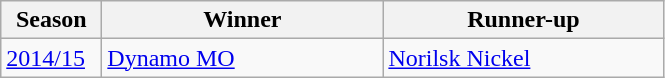<table class="wikitable">
<tr>
<th width=60>Season</th>
<th width=180>Winner</th>
<th width=180>Runner-up</th>
</tr>
<tr>
<td><a href='#'>2014/15</a></td>
<td> <a href='#'>Dynamo MO</a></td>
<td> <a href='#'>Norilsk Nickel</a></td>
</tr>
</table>
